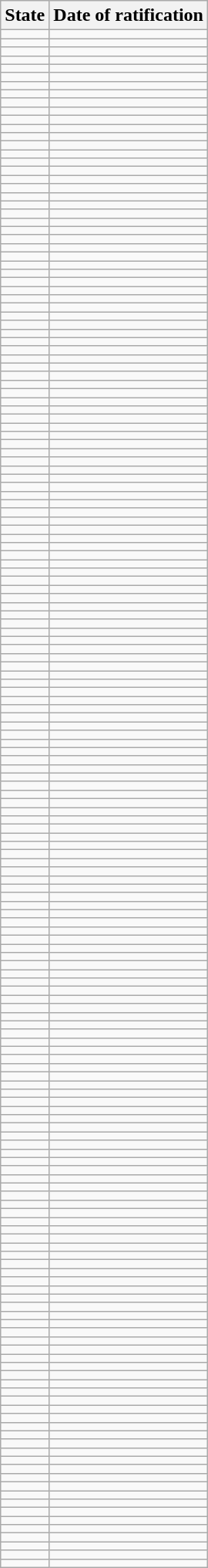<table class="wikitable sortable">
<tr>
<th><strong>State</strong></th>
<th><strong>Date of ratification</strong></th>
</tr>
<tr>
<td></td>
<td></td>
</tr>
<tr>
<td></td>
<td></td>
</tr>
<tr>
<td></td>
<td></td>
</tr>
<tr>
<td></td>
<td></td>
</tr>
<tr>
<td></td>
<td></td>
</tr>
<tr>
<td></td>
<td></td>
</tr>
<tr>
<td></td>
<td></td>
</tr>
<tr>
<td></td>
<td></td>
</tr>
<tr>
<td></td>
<td></td>
</tr>
<tr>
<td></td>
<td></td>
</tr>
<tr>
<td></td>
<td></td>
</tr>
<tr>
<td></td>
<td></td>
</tr>
<tr>
<td></td>
<td></td>
</tr>
<tr>
<td></td>
<td></td>
</tr>
<tr>
<td></td>
<td></td>
</tr>
<tr>
<td></td>
<td></td>
</tr>
<tr>
<td></td>
<td></td>
</tr>
<tr>
<td></td>
<td></td>
</tr>
<tr>
<td></td>
<td></td>
</tr>
<tr>
<td></td>
<td></td>
</tr>
<tr>
<td></td>
<td></td>
</tr>
<tr>
<td></td>
<td></td>
</tr>
<tr>
<td></td>
<td></td>
</tr>
<tr>
<td></td>
<td></td>
</tr>
<tr>
<td></td>
<td></td>
</tr>
<tr>
<td></td>
<td></td>
</tr>
<tr>
<td></td>
<td> </td>
</tr>
<tr>
<td></td>
<td></td>
</tr>
<tr>
<td></td>
<td></td>
</tr>
<tr>
<td></td>
<td></td>
</tr>
<tr>
<td></td>
<td></td>
</tr>
<tr>
<td></td>
<td></td>
</tr>
<tr>
<td></td>
<td></td>
</tr>
<tr>
<td></td>
<td></td>
</tr>
<tr>
<td></td>
<td></td>
</tr>
<tr>
<td></td>
<td></td>
</tr>
<tr>
<td></td>
<td></td>
</tr>
<tr>
<td></td>
<td></td>
</tr>
<tr>
<td></td>
<td></td>
</tr>
<tr>
<td></td>
<td></td>
</tr>
<tr>
<td></td>
<td></td>
</tr>
<tr>
<td></td>
<td></td>
</tr>
<tr>
<td></td>
<td></td>
</tr>
<tr>
<td></td>
<td></td>
</tr>
<tr>
<td></td>
<td></td>
</tr>
<tr>
<td></td>
<td></td>
</tr>
<tr>
<td></td>
<td></td>
</tr>
<tr>
<td></td>
<td></td>
</tr>
<tr>
<td></td>
<td></td>
</tr>
<tr>
<td></td>
<td></td>
</tr>
<tr>
<td></td>
<td></td>
</tr>
<tr>
<td></td>
<td></td>
</tr>
<tr>
<td></td>
<td></td>
</tr>
<tr>
<td></td>
<td></td>
</tr>
<tr>
<td></td>
<td></td>
</tr>
<tr>
<td></td>
<td></td>
</tr>
<tr>
<td></td>
<td></td>
</tr>
<tr>
<td></td>
<td></td>
</tr>
<tr>
<td></td>
<td></td>
</tr>
<tr>
<td></td>
<td></td>
</tr>
<tr>
<td></td>
<td></td>
</tr>
<tr>
<td></td>
<td></td>
</tr>
<tr>
<td></td>
<td></td>
</tr>
<tr>
<td></td>
<td></td>
</tr>
<tr>
<td></td>
<td></td>
</tr>
<tr>
<td></td>
<td></td>
</tr>
<tr>
<td></td>
<td></td>
</tr>
<tr>
<td></td>
<td></td>
</tr>
<tr>
<td></td>
<td></td>
</tr>
<tr>
<td></td>
<td></td>
</tr>
<tr>
<td></td>
<td></td>
</tr>
<tr>
<td></td>
<td> </td>
</tr>
<tr>
<td></td>
<td></td>
</tr>
<tr>
<td></td>
<td></td>
</tr>
<tr>
<td></td>
<td></td>
</tr>
<tr>
<td></td>
<td></td>
</tr>
<tr>
<td></td>
<td></td>
</tr>
<tr>
<td></td>
<td></td>
</tr>
<tr>
<td></td>
<td></td>
</tr>
<tr>
<td></td>
<td></td>
</tr>
<tr>
<td></td>
<td></td>
</tr>
<tr>
<td></td>
<td></td>
</tr>
<tr>
<td></td>
<td></td>
</tr>
<tr>
<td></td>
<td></td>
</tr>
<tr>
<td></td>
<td></td>
</tr>
<tr>
<td></td>
<td></td>
</tr>
<tr>
<td></td>
<td></td>
</tr>
<tr>
<td></td>
<td></td>
</tr>
<tr>
<td></td>
<td></td>
</tr>
<tr>
<td></td>
<td></td>
</tr>
<tr>
<td></td>
<td></td>
</tr>
<tr>
<td></td>
<td></td>
</tr>
<tr>
<td></td>
<td></td>
</tr>
<tr>
<td></td>
<td></td>
</tr>
<tr>
<td></td>
<td></td>
</tr>
<tr>
<td></td>
<td></td>
</tr>
<tr>
<td></td>
<td></td>
</tr>
<tr>
<td></td>
<td></td>
</tr>
<tr>
<td></td>
<td></td>
</tr>
<tr>
<td></td>
<td></td>
</tr>
<tr>
<td></td>
<td></td>
</tr>
<tr>
<td></td>
<td></td>
</tr>
<tr>
<td></td>
<td></td>
</tr>
<tr>
<td></td>
<td></td>
</tr>
<tr>
<td></td>
<td></td>
</tr>
<tr>
<td></td>
<td></td>
</tr>
<tr>
<td></td>
<td></td>
</tr>
<tr>
<td></td>
<td></td>
</tr>
<tr>
<td></td>
<td></td>
</tr>
<tr>
<td></td>
<td></td>
</tr>
<tr>
<td></td>
<td></td>
</tr>
<tr>
<td></td>
<td></td>
</tr>
<tr>
<td></td>
<td></td>
</tr>
<tr>
<td></td>
<td></td>
</tr>
<tr>
<td></td>
<td></td>
</tr>
<tr>
<td></td>
<td></td>
</tr>
<tr>
<td></td>
<td></td>
</tr>
<tr>
<td></td>
<td></td>
</tr>
<tr>
<td></td>
<td> </td>
</tr>
<tr>
<td></td>
<td></td>
</tr>
<tr>
<td></td>
<td></td>
</tr>
<tr>
<td></td>
<td></td>
</tr>
<tr>
<td></td>
<td></td>
</tr>
<tr>
<td></td>
<td></td>
</tr>
<tr>
<td></td>
<td></td>
</tr>
<tr>
<td></td>
<td></td>
</tr>
<tr>
<td></td>
<td></td>
</tr>
<tr>
<td></td>
<td></td>
</tr>
<tr>
<td></td>
<td></td>
</tr>
<tr>
<td></td>
<td></td>
</tr>
<tr>
<td></td>
<td></td>
</tr>
<tr>
<td></td>
<td></td>
</tr>
<tr>
<td></td>
<td></td>
</tr>
<tr>
<td></td>
<td></td>
</tr>
<tr>
<td></td>
<td></td>
</tr>
<tr>
<td></td>
<td></td>
</tr>
<tr>
<td></td>
<td></td>
</tr>
<tr>
<td></td>
<td></td>
</tr>
<tr>
<td></td>
<td></td>
</tr>
<tr>
<td></td>
<td></td>
</tr>
<tr>
<td></td>
<td></td>
</tr>
<tr>
<td></td>
<td></td>
</tr>
<tr>
<td></td>
<td></td>
</tr>
<tr>
<td></td>
<td></td>
</tr>
<tr>
<td></td>
<td></td>
</tr>
<tr>
<td></td>
<td></td>
</tr>
<tr>
<td></td>
<td></td>
</tr>
<tr>
<td></td>
<td></td>
</tr>
<tr>
<td></td>
<td></td>
</tr>
<tr>
<td></td>
<td></td>
</tr>
<tr>
<td></td>
<td></td>
</tr>
<tr>
<td></td>
<td></td>
</tr>
<tr>
<td></td>
<td></td>
</tr>
<tr>
<td></td>
<td></td>
</tr>
<tr>
<td></td>
<td></td>
</tr>
<tr>
<td></td>
<td></td>
</tr>
<tr>
<td></td>
<td></td>
</tr>
<tr>
<td></td>
<td></td>
</tr>
<tr>
<td></td>
<td></td>
</tr>
<tr>
<td></td>
<td></td>
</tr>
<tr>
<td></td>
<td></td>
</tr>
<tr>
<td></td>
<td></td>
</tr>
<tr>
<td></td>
<td></td>
</tr>
<tr>
<td></td>
<td></td>
</tr>
<tr>
<td></td>
<td></td>
</tr>
<tr>
<td></td>
<td></td>
</tr>
<tr>
<td></td>
<td></td>
</tr>
<tr>
<td></td>
<td></td>
</tr>
<tr>
<td></td>
<td></td>
</tr>
<tr>
<td></td>
<td></td>
</tr>
<tr>
<td></td>
<td></td>
</tr>
<tr>
<td></td>
<td></td>
</tr>
<tr>
<td></td>
<td></td>
</tr>
<tr>
<td></td>
<td></td>
</tr>
<tr>
<td></td>
<td></td>
</tr>
<tr>
<td></td>
<td></td>
</tr>
<tr>
<td></td>
<td></td>
</tr>
<tr>
<td></td>
<td></td>
</tr>
<tr>
<td></td>
<td></td>
</tr>
<tr>
<td></td>
<td></td>
</tr>
</table>
